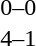<table cellspacing=1 width=70%>
<tr>
<th width=25%></th>
<th width=30%></th>
<th width=15%></th>
<th width=30%></th>
</tr>
<tr>
<td></td>
<td align=right></td>
<td align=center>0–0</td>
<td></td>
</tr>
<tr>
<td></td>
<td align=right></td>
<td align=center>4–1</td>
<td></td>
</tr>
</table>
